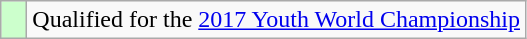<table class="wikitable" style="text-align: left;">
<tr>
<td width=10px bgcolor=#ccffcc></td>
<td>Qualified for the <a href='#'>2017 Youth World Championship</a></td>
</tr>
</table>
